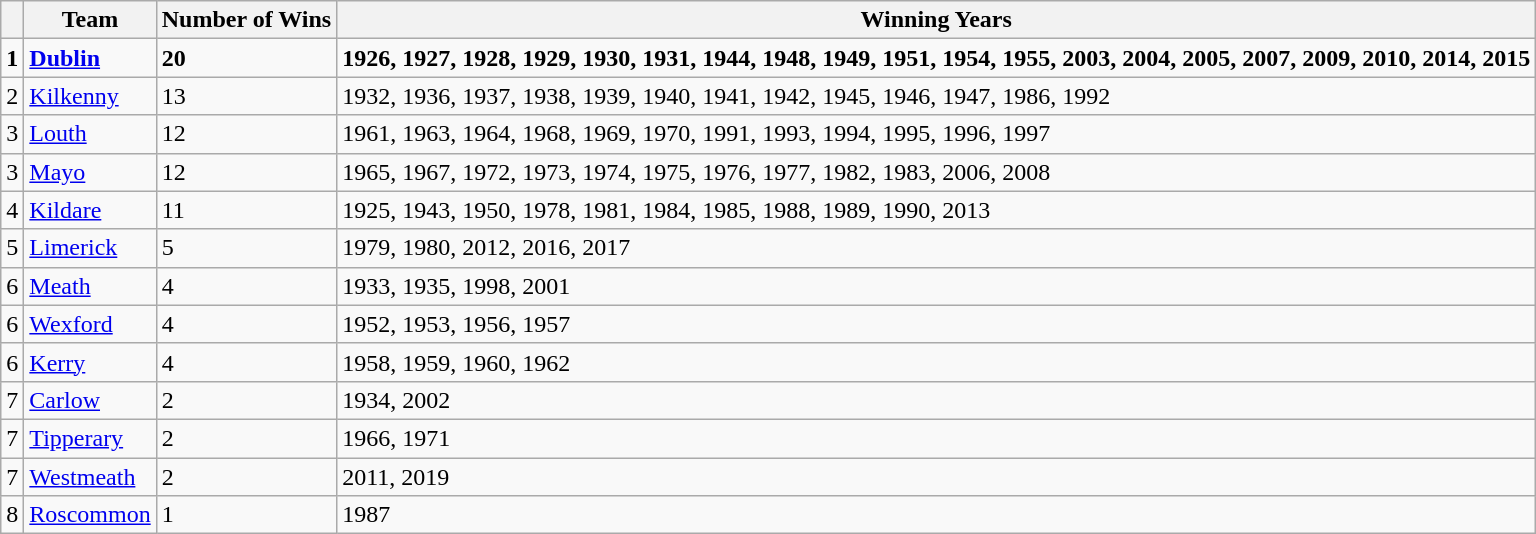<table class="wikitable">
<tr>
<th></th>
<th>Team</th>
<th>Number of Wins</th>
<th>Winning Years</th>
</tr>
<tr>
<td><strong>1</strong></td>
<td><strong><a href='#'>Dublin</a></strong> </td>
<td><strong>20</strong></td>
<td><strong>1926, 1927, 1928, 1929, 1930, 1931, 1944, 1948, 1949, 1951, 1954, 1955, 2003, 2004, 2005, 2007, 2009, 2010, 2014, 2015</strong></td>
</tr>
<tr>
<td>2</td>
<td><a href='#'>Kilkenny</a> </td>
<td>13</td>
<td>1932, 1936, 1937, 1938, 1939, 1940, 1941, 1942, 1945, 1946, 1947, 1986, 1992</td>
</tr>
<tr>
<td>3</td>
<td><a href='#'>Louth</a> </td>
<td>12</td>
<td>1961, 1963, 1964, 1968, 1969, 1970, 1991, 1993, 1994, 1995, 1996, 1997</td>
</tr>
<tr>
<td>3</td>
<td><a href='#'>Mayo</a> </td>
<td>12</td>
<td>1965, 1967, 1972, 1973, 1974, 1975, 1976, 1977, 1982, 1983, 2006, 2008</td>
</tr>
<tr>
<td>4</td>
<td><a href='#'>Kildare</a> </td>
<td>11</td>
<td>1925, 1943, 1950, 1978, 1981, 1984, 1985, 1988, 1989, 1990, 2013</td>
</tr>
<tr>
<td>5</td>
<td><a href='#'>Limerick</a> </td>
<td>5</td>
<td>1979, 1980, 2012, 2016, 2017</td>
</tr>
<tr>
<td>6</td>
<td><a href='#'>Meath</a> </td>
<td>4</td>
<td>1933, 1935, 1998, 2001</td>
</tr>
<tr>
<td>6</td>
<td><a href='#'>Wexford</a> </td>
<td>4</td>
<td>1952, 1953, 1956, 1957</td>
</tr>
<tr>
<td>6</td>
<td><a href='#'>Kerry</a> </td>
<td>4</td>
<td>1958, 1959, 1960, 1962</td>
</tr>
<tr>
<td>7</td>
<td><a href='#'>Carlow</a> </td>
<td>2</td>
<td>1934, 2002</td>
</tr>
<tr>
<td>7</td>
<td><a href='#'>Tipperary</a> </td>
<td>2</td>
<td>1966, 1971</td>
</tr>
<tr>
<td>7</td>
<td><a href='#'>Westmeath</a> </td>
<td>2</td>
<td>2011, 2019</td>
</tr>
<tr>
<td>8</td>
<td><a href='#'>Roscommon</a> </td>
<td>1</td>
<td>1987</td>
</tr>
</table>
